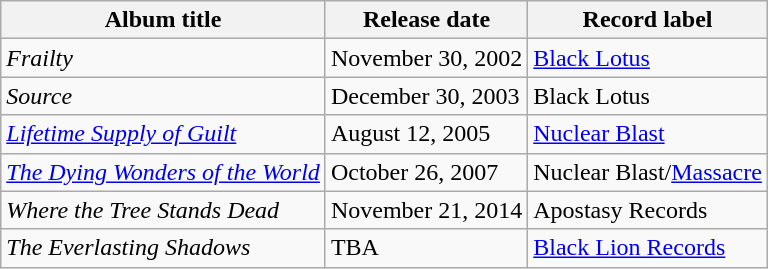<table class="wikitable">
<tr>
<th>Album title</th>
<th>Release date</th>
<th>Record label</th>
</tr>
<tr>
<td><em>Frailty</em></td>
<td>November 30, 2002</td>
<td><a href='#'>Black Lotus</a></td>
</tr>
<tr>
<td><em>Source</em></td>
<td>December 30, 2003</td>
<td>Black Lotus</td>
</tr>
<tr>
<td><em><a href='#'>Lifetime Supply of Guilt</a></em></td>
<td>August 12, 2005</td>
<td><a href='#'>Nuclear Blast</a></td>
</tr>
<tr>
<td><em><a href='#'>The Dying Wonders of the World</a></em></td>
<td>October 26, 2007</td>
<td>Nuclear Blast/<a href='#'>Massacre</a></td>
</tr>
<tr>
<td><em>Where the Tree Stands Dead</em></td>
<td>November 21, 2014</td>
<td>Apostasy Records</td>
</tr>
<tr>
<td><em>The Everlasting Shadows</em></td>
<td>TBA</td>
<td><a href='#'>Black Lion Records</a></td>
</tr>
</table>
